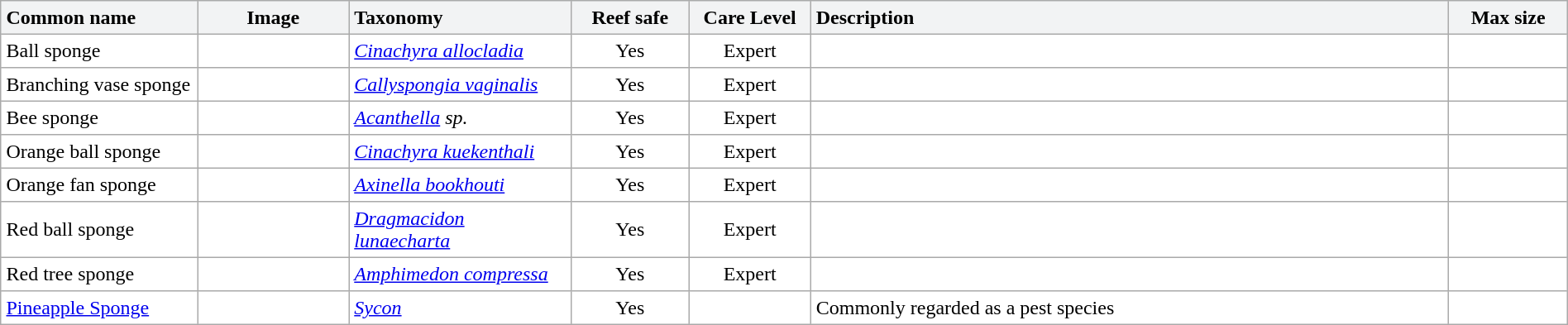<table class="sortable collapsible" cellpadding="4" width="100%" border="1" style="border:1px solid #aaa; border-collapse:collapse">
<tr>
<th align="left" style="background:#F2F3F4" width="170px">Common name</th>
<th style="background:#F2F3F4" width="130px" class="unsortable">Image</th>
<th align="left" style="background:#F2F3F4" width="190px">Taxonomy</th>
<th style="background:#F2F3F4" width="100px">Reef safe</th>
<th style="background:#F2F3F4" width="100px">Care Level</th>
<th align="left" style="background:#F2F3F4" width="610px" class="unsortable">Description</th>
<th style="background:#F2F3F4" width="100px">Max size</th>
</tr>
<tr>
<td>Ball sponge</td>
<td></td>
<td><em><a href='#'>Cinachyra allocladia</a></em></td>
<td align="center">Yes</td>
<td align="center">Expert</td>
<td></td>
<td align="center"></td>
</tr>
<tr>
<td>Branching vase sponge</td>
<td></td>
<td><em><a href='#'>Callyspongia vaginalis</a></em></td>
<td align="center">Yes</td>
<td align="center">Expert</td>
<td></td>
<td align="center"></td>
</tr>
<tr>
<td>Bee sponge</td>
<td></td>
<td><em><a href='#'> Acanthella</a> sp.</em></td>
<td align="center">Yes</td>
<td align="center">Expert</td>
<td></td>
<td align="center"></td>
</tr>
<tr>
<td>Orange ball sponge</td>
<td></td>
<td><em><a href='#'>Cinachyra kuekenthali</a></em></td>
<td align="center">Yes</td>
<td align="center">Expert</td>
<td></td>
<td align="center"></td>
</tr>
<tr>
<td>Orange fan sponge</td>
<td></td>
<td><em><a href='#'>Axinella bookhouti</a></em></td>
<td align="center">Yes</td>
<td align="center">Expert</td>
<td></td>
<td align="center"></td>
</tr>
<tr>
<td>Red ball sponge</td>
<td></td>
<td><em><a href='#'>Dragmacidon lunaecharta</a></em></td>
<td align="center">Yes</td>
<td align="center">Expert</td>
<td></td>
<td align="center"></td>
</tr>
<tr>
<td>Red tree sponge</td>
<td></td>
<td><em><a href='#'>Amphimedon compressa</a></em></td>
<td align="center">Yes</td>
<td align="center">Expert</td>
<td></td>
<td align="center"></td>
</tr>
<tr>
<td><a href='#'>Pineapple Sponge</a></td>
<td></td>
<td><em><a href='#'>Sycon</a></em></td>
<td align="center">Yes</td>
<td align="center"></td>
<td>Commonly regarded as a pest species</td>
<td align="center"></td>
</tr>
</table>
